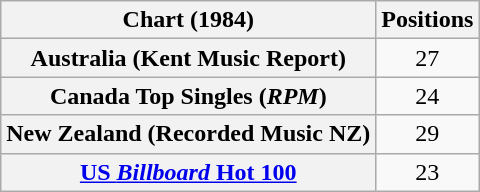<table class="wikitable plainrowheaders sortable">
<tr>
<th scope="col">Chart (1984)</th>
<th scope="col">Positions</th>
</tr>
<tr>
<th scope="row">Australia (Kent Music Report)</th>
<td style="text-align:center;">27</td>
</tr>
<tr>
<th scope="row">Canada Top Singles (<em>RPM</em>)</th>
<td style="text-align:center;">24</td>
</tr>
<tr>
<th scope="row">New Zealand (Recorded Music NZ)</th>
<td style="text-align:center;">29</td>
</tr>
<tr>
<th scope="row"><a href='#'>US <em>Billboard</em> Hot 100</a></th>
<td style="text-align:center;">23</td>
</tr>
</table>
